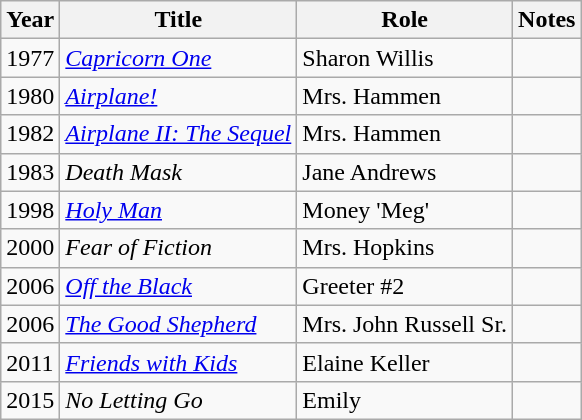<table class="wikitable">
<tr>
<th>Year</th>
<th>Title</th>
<th>Role</th>
<th>Notes</th>
</tr>
<tr>
<td>1977</td>
<td><em><a href='#'>Capricorn One</a></em></td>
<td>Sharon Willis</td>
<td></td>
</tr>
<tr>
<td>1980</td>
<td><em><a href='#'>Airplane!</a></em></td>
<td>Mrs. Hammen</td>
<td></td>
</tr>
<tr>
<td>1982</td>
<td><em><a href='#'>Airplane II: The Sequel</a></em></td>
<td>Mrs. Hammen</td>
<td></td>
</tr>
<tr>
<td>1983</td>
<td><em>Death Mask</em></td>
<td>Jane Andrews</td>
<td></td>
</tr>
<tr>
<td>1998</td>
<td><em><a href='#'>Holy Man</a></em></td>
<td>Money 'Meg'</td>
<td></td>
</tr>
<tr>
<td>2000</td>
<td><em>Fear of Fiction</em></td>
<td>Mrs. Hopkins</td>
<td></td>
</tr>
<tr>
<td>2006</td>
<td><em><a href='#'>Off the Black</a></em></td>
<td>Greeter #2</td>
<td></td>
</tr>
<tr>
<td>2006</td>
<td><em><a href='#'>The Good Shepherd</a></em></td>
<td>Mrs. John Russell Sr.</td>
<td></td>
</tr>
<tr>
<td>2011</td>
<td><em><a href='#'>Friends with Kids</a></em></td>
<td>Elaine Keller</td>
<td></td>
</tr>
<tr>
<td>2015</td>
<td><em>No Letting Go</em></td>
<td>Emily</td>
<td></td>
</tr>
</table>
